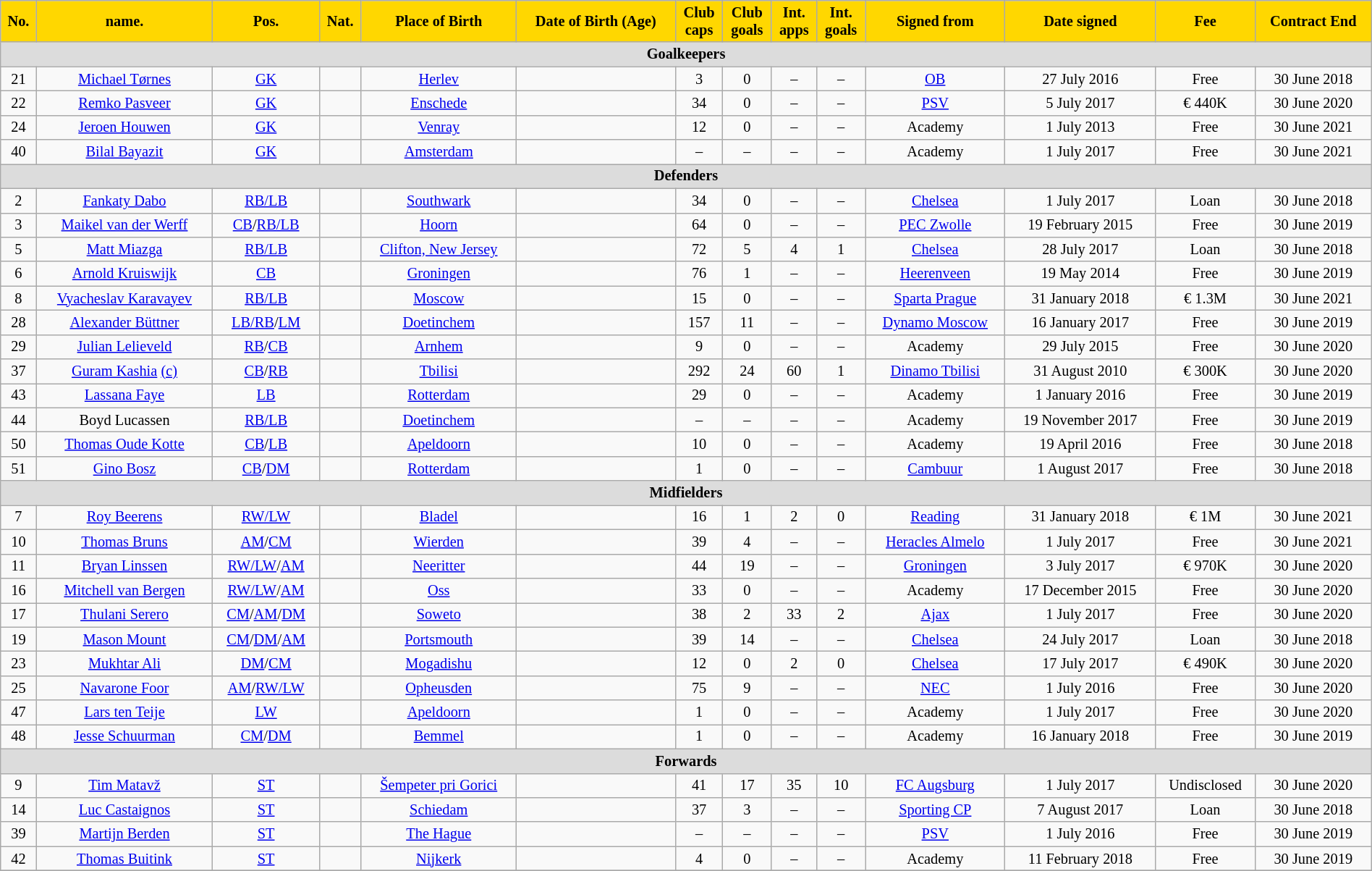<table class="wikitable" style="text-align:center; font-size:85%; width:100%;">
<tr>
<th style="background:#FFD700; color:#000000; text-align:center;">No.</th>
<th style="background:#FFD700; color:#000000; text-align:center;">name.</th>
<th style="background:#FFD700; color:#000000; text-align:center;">Pos.</th>
<th style="background:#FFD700; color:#000000; text-align:center;">Nat.</th>
<th style="background:#FFD700; color:#000000; text-align:center;">Place of Birth</th>
<th style="background:#FFD700; color:#000000; text-align:center;">Date of Birth (Age)</th>
<th style="background:#FFD700; color:#000000; text-align:center;">Club<br>caps</th>
<th style="background:#FFD700; color:#000000; text-align:center;">Club<br>goals</th>
<th style="background:#FFD700; color:#000000; text-align:center;">Int.<br>apps</th>
<th style="background:#FFD700; color:#000000; text-align:center;">Int.<br>goals</th>
<th style="background:#FFD700; color:#000000; text-align:center;">Signed from</th>
<th style="background:#FFD700; color:#000000; text-align:center;">Date signed</th>
<th style="background:#FFD700; color:#000000; text-align:center;">Fee</th>
<th style="background:#FFD700; color:#000000; text-align:center;">Contract End</th>
</tr>
<tr>
<th colspan="14" style="background:#dcdcdc; text-align:center;">Goalkeepers</th>
</tr>
<tr>
<td>21</td>
<td><a href='#'>Michael Tørnes</a></td>
<td><a href='#'>GK</a></td>
<td></td>
<td><a href='#'>Herlev</a></td>
<td></td>
<td>3</td>
<td>0</td>
<td>–</td>
<td>–</td>
<td><a href='#'>OB</a> </td>
<td>27 July 2016</td>
<td>Free</td>
<td>30 June 2018</td>
</tr>
<tr>
<td>22</td>
<td><a href='#'>Remko Pasveer</a></td>
<td><a href='#'>GK</a></td>
<td></td>
<td><a href='#'>Enschede</a></td>
<td></td>
<td>34</td>
<td>0</td>
<td>–</td>
<td>–</td>
<td><a href='#'>PSV</a></td>
<td>5 July 2017</td>
<td>€ 440K</td>
<td>30 June 2020</td>
</tr>
<tr>
<td>24</td>
<td><a href='#'>Jeroen Houwen</a></td>
<td><a href='#'>GK</a></td>
<td></td>
<td><a href='#'>Venray</a></td>
<td></td>
<td>12</td>
<td>0</td>
<td>–</td>
<td>–</td>
<td>Academy</td>
<td>1 July 2013</td>
<td>Free</td>
<td>30 June 2021</td>
</tr>
<tr>
<td>40</td>
<td><a href='#'>Bilal Bayazit</a></td>
<td><a href='#'>GK</a></td>
<td></td>
<td><a href='#'>Amsterdam</a></td>
<td></td>
<td>–</td>
<td>–</td>
<td>–</td>
<td>–</td>
<td>Academy</td>
<td>1 July 2017</td>
<td>Free</td>
<td>30 June 2021</td>
</tr>
<tr>
<th colspan="14" style="background:#dcdcdc; text-align:center;">Defenders</th>
</tr>
<tr>
<td>2</td>
<td><a href='#'>Fankaty Dabo</a></td>
<td><a href='#'>RB/LB</a></td>
<td></td>
<td><a href='#'>Southwark</a></td>
<td></td>
<td>34</td>
<td>0</td>
<td>–</td>
<td>–</td>
<td><a href='#'>Chelsea</a> </td>
<td>1 July 2017</td>
<td>Loan</td>
<td>30 June 2018</td>
</tr>
<tr>
<td>3</td>
<td><a href='#'>Maikel van der Werff</a></td>
<td><a href='#'>CB</a>/<a href='#'>RB/LB</a></td>
<td></td>
<td><a href='#'>Hoorn</a></td>
<td></td>
<td>64</td>
<td>0</td>
<td>–</td>
<td>–</td>
<td><a href='#'>PEC Zwolle</a></td>
<td>19 February 2015</td>
<td>Free</td>
<td>30 June 2019</td>
</tr>
<tr>
<td>5</td>
<td><a href='#'>Matt Miazga</a></td>
<td><a href='#'>RB/LB</a></td>
<td></td>
<td><a href='#'>Clifton, New Jersey</a></td>
<td></td>
<td>72</td>
<td>5</td>
<td>4</td>
<td>1</td>
<td><a href='#'>Chelsea</a> </td>
<td>28 July 2017</td>
<td>Loan</td>
<td>30 June 2018</td>
</tr>
<tr>
<td>6</td>
<td><a href='#'>Arnold Kruiswijk</a></td>
<td><a href='#'>CB</a></td>
<td></td>
<td><a href='#'>Groningen</a></td>
<td></td>
<td>76</td>
<td>1</td>
<td>–</td>
<td>–</td>
<td><a href='#'>Heerenveen</a></td>
<td>19 May 2014</td>
<td>Free</td>
<td>30 June 2019</td>
</tr>
<tr>
<td>8</td>
<td><a href='#'>Vyacheslav Karavayev</a></td>
<td><a href='#'>RB/LB</a></td>
<td></td>
<td><a href='#'>Moscow</a></td>
<td></td>
<td>15</td>
<td>0</td>
<td>–</td>
<td>–</td>
<td><a href='#'>Sparta Prague</a> </td>
<td>31 January 2018</td>
<td>€ 1.3M</td>
<td>30 June 2021</td>
</tr>
<tr>
<td>28</td>
<td><a href='#'>Alexander Büttner</a></td>
<td><a href='#'>LB/RB</a>/<a href='#'>LM</a></td>
<td></td>
<td><a href='#'>Doetinchem</a></td>
<td></td>
<td>157</td>
<td>11</td>
<td>–</td>
<td>–</td>
<td><a href='#'>Dynamo Moscow</a> </td>
<td>16 January 2017</td>
<td>Free</td>
<td>30 June 2019</td>
</tr>
<tr>
<td>29</td>
<td><a href='#'>Julian Lelieveld</a></td>
<td><a href='#'>RB</a>/<a href='#'>CB</a></td>
<td></td>
<td><a href='#'>Arnhem</a></td>
<td></td>
<td>9</td>
<td>0</td>
<td>–</td>
<td>–</td>
<td>Academy</td>
<td>29 July 2015</td>
<td>Free</td>
<td>30 June 2020</td>
</tr>
<tr>
<td>37</td>
<td><a href='#'>Guram Kashia</a> <a href='#'>(c)</a></td>
<td><a href='#'>CB</a>/<a href='#'>RB</a></td>
<td></td>
<td><a href='#'>Tbilisi</a></td>
<td></td>
<td>292</td>
<td>24</td>
<td>60</td>
<td>1</td>
<td><a href='#'>Dinamo Tbilisi</a> </td>
<td>31 August 2010</td>
<td>€ 300K</td>
<td>30 June 2020</td>
</tr>
<tr>
<td>43</td>
<td><a href='#'>Lassana Faye</a></td>
<td><a href='#'>LB</a></td>
<td></td>
<td><a href='#'>Rotterdam</a></td>
<td></td>
<td>29</td>
<td>0</td>
<td>–</td>
<td>–</td>
<td>Academy</td>
<td>1 January 2016</td>
<td>Free</td>
<td>30 June 2019</td>
</tr>
<tr>
<td>44</td>
<td>Boyd Lucassen</td>
<td><a href='#'>RB/LB</a></td>
<td></td>
<td><a href='#'>Doetinchem</a></td>
<td></td>
<td>–</td>
<td>–</td>
<td>–</td>
<td>–</td>
<td>Academy</td>
<td>19 November 2017</td>
<td>Free</td>
<td>30 June 2019</td>
</tr>
<tr>
<td>50</td>
<td><a href='#'>Thomas Oude Kotte</a></td>
<td><a href='#'>CB</a>/<a href='#'>LB</a></td>
<td></td>
<td><a href='#'>Apeldoorn</a></td>
<td></td>
<td>10</td>
<td>0</td>
<td>–</td>
<td>–</td>
<td>Academy</td>
<td>19 April 2016</td>
<td>Free</td>
<td>30 June 2018</td>
</tr>
<tr>
<td>51</td>
<td><a href='#'>Gino Bosz</a></td>
<td><a href='#'>CB</a>/<a href='#'>DM</a></td>
<td></td>
<td><a href='#'>Rotterdam</a></td>
<td></td>
<td>1</td>
<td>0</td>
<td>–</td>
<td>–</td>
<td><a href='#'>Cambuur</a></td>
<td>1 August 2017</td>
<td>Free</td>
<td>30 June 2018</td>
</tr>
<tr>
<th colspan="14" style="background:#dcdcdc; text-align:center;">Midfielders</th>
</tr>
<tr>
<td>7</td>
<td><a href='#'>Roy Beerens</a></td>
<td><a href='#'>RW/LW</a></td>
<td></td>
<td><a href='#'>Bladel</a></td>
<td></td>
<td>16</td>
<td>1</td>
<td>2</td>
<td>0</td>
<td><a href='#'>Reading</a> </td>
<td>31 January 2018</td>
<td>€ 1M</td>
<td>30 June 2021</td>
</tr>
<tr>
<td>10</td>
<td><a href='#'>Thomas Bruns</a></td>
<td><a href='#'>AM</a>/<a href='#'>CM</a></td>
<td></td>
<td><a href='#'>Wierden</a></td>
<td></td>
<td>39</td>
<td>4</td>
<td>–</td>
<td>–</td>
<td><a href='#'>Heracles Almelo</a></td>
<td>1 July 2017</td>
<td>Free</td>
<td>30 June 2021</td>
</tr>
<tr>
<td>11</td>
<td><a href='#'>Bryan Linssen</a></td>
<td><a href='#'>RW/LW</a>/<a href='#'>AM</a></td>
<td></td>
<td><a href='#'>Neeritter</a></td>
<td></td>
<td>44</td>
<td>19</td>
<td>–</td>
<td>–</td>
<td><a href='#'>Groningen</a></td>
<td>3 July 2017</td>
<td>€ 970K</td>
<td>30 June 2020</td>
</tr>
<tr>
<td>16</td>
<td><a href='#'>Mitchell van Bergen</a></td>
<td><a href='#'>RW/LW</a>/<a href='#'>AM</a></td>
<td></td>
<td><a href='#'>Oss</a></td>
<td></td>
<td>33</td>
<td>0</td>
<td>–</td>
<td>–</td>
<td>Academy</td>
<td>17 December 2015</td>
<td>Free</td>
<td>30 June 2020</td>
</tr>
<tr>
<td>17</td>
<td><a href='#'>Thulani Serero</a></td>
<td><a href='#'>CM</a>/<a href='#'>AM</a>/<a href='#'>DM</a></td>
<td></td>
<td><a href='#'>Soweto</a></td>
<td></td>
<td>38</td>
<td>2</td>
<td>33</td>
<td>2</td>
<td><a href='#'>Ajax</a></td>
<td>1 July 2017</td>
<td>Free</td>
<td>30 June 2020</td>
</tr>
<tr>
<td>19</td>
<td><a href='#'>Mason Mount</a></td>
<td><a href='#'>CM</a>/<a href='#'>DM</a>/<a href='#'>AM</a></td>
<td></td>
<td><a href='#'>Portsmouth</a></td>
<td></td>
<td>39</td>
<td>14</td>
<td>–</td>
<td>–</td>
<td><a href='#'>Chelsea</a> </td>
<td>24 July 2017</td>
<td>Loan</td>
<td>30 June 2018</td>
</tr>
<tr>
<td>23</td>
<td><a href='#'>Mukhtar Ali</a></td>
<td><a href='#'>DM</a>/<a href='#'>CM</a></td>
<td></td>
<td><a href='#'>Mogadishu</a> </td>
<td></td>
<td>12</td>
<td>0</td>
<td>2</td>
<td>0</td>
<td><a href='#'>Chelsea</a> </td>
<td>17 July 2017</td>
<td>€ 490K</td>
<td>30 June 2020</td>
</tr>
<tr>
<td>25</td>
<td><a href='#'>Navarone Foor</a></td>
<td><a href='#'>AM</a>/<a href='#'>RW/LW</a></td>
<td></td>
<td><a href='#'>Opheusden</a></td>
<td></td>
<td>75</td>
<td>9</td>
<td>–</td>
<td>–</td>
<td><a href='#'>NEC</a></td>
<td>1 July 2016</td>
<td>Free</td>
<td>30 June 2020</td>
</tr>
<tr>
<td>47</td>
<td><a href='#'>Lars ten Teije</a></td>
<td><a href='#'>LW</a></td>
<td></td>
<td><a href='#'>Apeldoorn</a></td>
<td></td>
<td>1</td>
<td>0</td>
<td>–</td>
<td>–</td>
<td>Academy</td>
<td>1 July 2017</td>
<td>Free</td>
<td>30 June 2020</td>
</tr>
<tr>
<td>48</td>
<td><a href='#'>Jesse Schuurman</a></td>
<td><a href='#'>CM</a>/<a href='#'>DM</a></td>
<td></td>
<td><a href='#'>Bemmel</a></td>
<td></td>
<td>1</td>
<td>0</td>
<td>–</td>
<td>–</td>
<td>Academy</td>
<td>16 January 2018</td>
<td>Free</td>
<td>30 June 2019</td>
</tr>
<tr>
<th colspan="14" style="background:#dcdcdc; text-align=center;">Forwards</th>
</tr>
<tr>
<td>9</td>
<td><a href='#'>Tim Matavž</a></td>
<td><a href='#'>ST</a></td>
<td></td>
<td><a href='#'>Šempeter pri Gorici</a></td>
<td></td>
<td>41</td>
<td>17</td>
<td>35</td>
<td>10</td>
<td><a href='#'>FC Augsburg</a> </td>
<td>1 July 2017</td>
<td>Undisclosed</td>
<td>30 June 2020</td>
</tr>
<tr>
<td>14</td>
<td><a href='#'>Luc Castaignos</a></td>
<td><a href='#'>ST</a></td>
<td></td>
<td><a href='#'>Schiedam</a></td>
<td></td>
<td>37</td>
<td>3</td>
<td>–</td>
<td>–</td>
<td><a href='#'>Sporting CP</a> </td>
<td>7 August 2017</td>
<td>Loan</td>
<td>30 June 2018</td>
</tr>
<tr>
<td>39</td>
<td><a href='#'>Martijn Berden</a></td>
<td><a href='#'>ST</a></td>
<td></td>
<td><a href='#'>The Hague</a></td>
<td></td>
<td>–</td>
<td>–</td>
<td>–</td>
<td>–</td>
<td><a href='#'>PSV</a></td>
<td>1 July 2016</td>
<td>Free</td>
<td>30 June 2019</td>
</tr>
<tr>
<td>42</td>
<td><a href='#'>Thomas Buitink</a></td>
<td><a href='#'>ST</a></td>
<td></td>
<td><a href='#'>Nijkerk</a></td>
<td></td>
<td>4</td>
<td>0</td>
<td>–</td>
<td>–</td>
<td>Academy</td>
<td>11 February 2018</td>
<td>Free</td>
<td>30 June 2019</td>
</tr>
<tr>
</tr>
</table>
